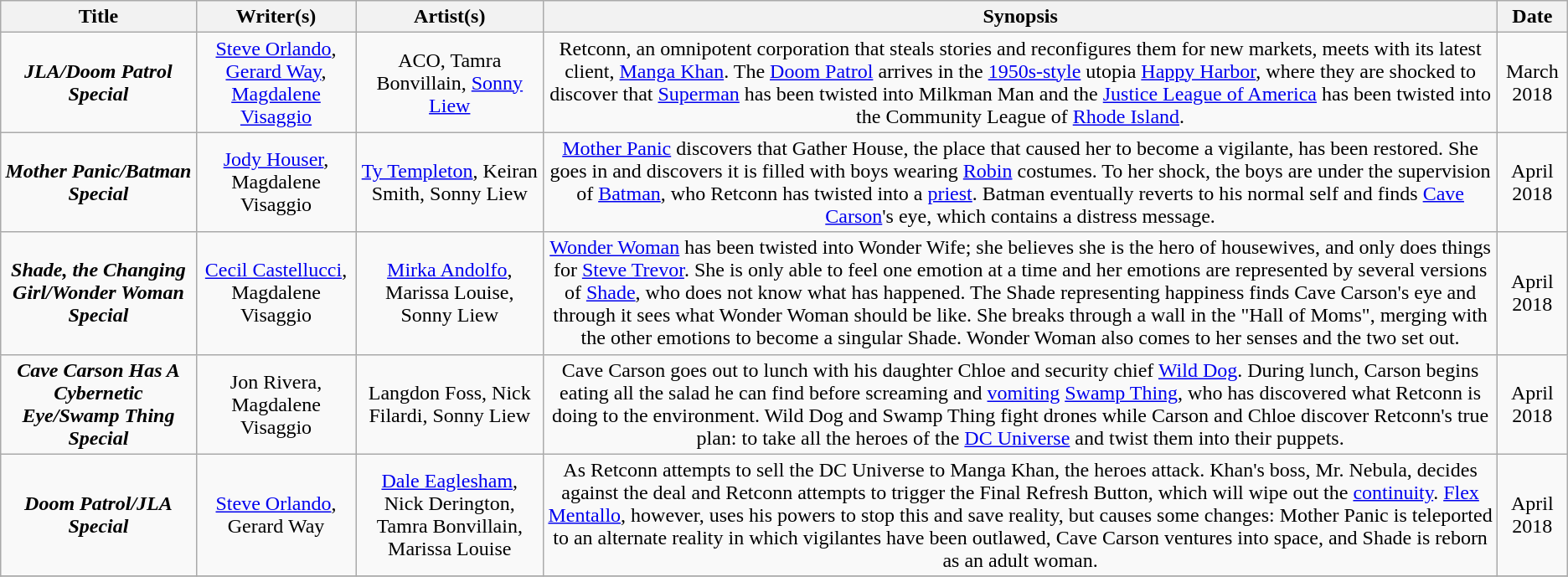<table class="wikitable" style="text-align: center">
<tr>
<th>Title</th>
<th>Writer(s)</th>
<th>Artist(s)</th>
<th>Synopsis</th>
<th>Date</th>
</tr>
<tr>
<td><strong><em>JLA/Doom Patrol Special</em></strong></td>
<td><a href='#'>Steve Orlando</a>, <a href='#'>Gerard Way</a>, <a href='#'>Magdalene Visaggio</a></td>
<td>ACO, Tamra Bonvillain, <a href='#'>Sonny Liew</a></td>
<td>Retconn, an omnipotent corporation that steals stories and reconfigures them for new markets, meets with its latest client, <a href='#'>Manga Khan</a>. The <a href='#'>Doom Patrol</a> arrives in the <a href='#'>1950s-style</a> utopia <a href='#'>Happy Harbor</a>, where they are shocked to discover that <a href='#'>Superman</a> has been twisted into Milkman Man and the <a href='#'>Justice League of America</a> has been twisted into the Community League of <a href='#'>Rhode Island</a>.</td>
<td>March 2018</td>
</tr>
<tr>
<td><strong><em>Mother Panic/Batman Special</em></strong></td>
<td><a href='#'>Jody Houser</a>, Magdalene Visaggio</td>
<td><a href='#'>Ty Templeton</a>, Keiran Smith, Sonny Liew</td>
<td><a href='#'>Mother Panic</a> discovers that Gather House, the place that caused her to become a vigilante, has been restored. She goes in and discovers it is filled with boys wearing <a href='#'>Robin</a> costumes. To her shock, the boys are under the supervision of <a href='#'>Batman</a>, who Retconn has twisted into a <a href='#'>priest</a>. Batman eventually reverts to his normal self and finds <a href='#'>Cave Carson</a>'s eye, which contains a distress message.</td>
<td>April 2018</td>
</tr>
<tr>
<td><strong><em>Shade, the Changing Girl/Wonder Woman Special</em></strong></td>
<td><a href='#'>Cecil Castellucci</a>, Magdalene Visaggio</td>
<td><a href='#'>Mirka Andolfo</a>, Marissa Louise, Sonny Liew</td>
<td><a href='#'>Wonder Woman</a> has been twisted into Wonder Wife; she believes she is the hero of housewives, and only does things for <a href='#'>Steve Trevor</a>. She is only able to feel one emotion at a time and her emotions are represented by several versions of <a href='#'>Shade</a>, who does not know what has happened. The Shade representing happiness finds Cave Carson's eye and through it sees what Wonder Woman should be like. She breaks through a wall in the "Hall of Moms", merging with the other emotions to become a singular Shade. Wonder Woman also comes to her senses and the two set out.</td>
<td>April 2018</td>
</tr>
<tr>
<td><strong><em>Cave Carson Has A Cybernetic Eye/Swamp Thing Special</em></strong></td>
<td>Jon Rivera, Magdalene Visaggio</td>
<td>Langdon Foss, Nick Filardi, Sonny Liew</td>
<td>Cave Carson goes out to lunch with his daughter Chloe and security chief <a href='#'>Wild Dog</a>. During lunch, Carson begins eating all the salad he can find before screaming and <a href='#'>vomiting</a> <a href='#'>Swamp Thing</a>, who has discovered what Retconn is doing to the environment. Wild Dog and Swamp Thing fight drones while Carson and Chloe discover Retconn's true plan: to take all the heroes of the <a href='#'>DC Universe</a> and twist them into their puppets.</td>
<td>April 2018</td>
</tr>
<tr>
<td><strong><em>Doom Patrol/JLA Special</em></strong></td>
<td><a href='#'>Steve Orlando</a>, Gerard Way</td>
<td><a href='#'>Dale Eaglesham</a>, Nick Derington, Tamra Bonvillain, Marissa Louise</td>
<td>As Retconn attempts to sell the DC Universe to Manga Khan, the heroes attack. Khan's boss, Mr. Nebula, decides against the deal and Retconn attempts to trigger the Final Refresh Button, which will wipe out the <a href='#'>continuity</a>. <a href='#'>Flex Mentallo</a>, however, uses his powers to stop this and save reality, but causes some changes: Mother Panic is teleported to an alternate reality in which vigilantes have been outlawed, Cave Carson ventures into space, and Shade is reborn as an adult woman.</td>
<td>April 2018</td>
</tr>
<tr>
</tr>
</table>
